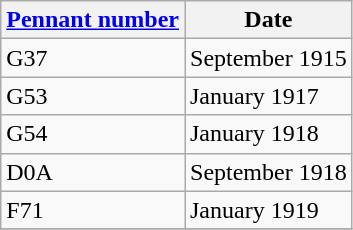<table class="wikitable" style="text-align:left">
<tr>
<th><a href='#'>Pennant number</a></th>
<th>Date</th>
</tr>
<tr>
<td>G37</td>
<td>September 1915</td>
</tr>
<tr>
<td>G53</td>
<td>January 1917</td>
</tr>
<tr>
<td>G54</td>
<td>January 1918</td>
</tr>
<tr>
<td>D0A</td>
<td>September 1918</td>
</tr>
<tr>
<td>F71</td>
<td>January 1919</td>
</tr>
<tr>
</tr>
</table>
